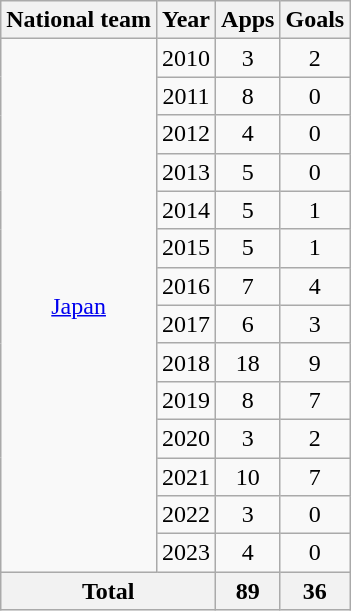<table class="wikitable" style="text-align:center">
<tr>
<th>National team</th>
<th>Year</th>
<th>Apps</th>
<th>Goals</th>
</tr>
<tr>
<td rowspan="14"><a href='#'>Japan</a></td>
<td>2010</td>
<td>3</td>
<td>2</td>
</tr>
<tr>
<td>2011</td>
<td>8</td>
<td>0</td>
</tr>
<tr>
<td>2012</td>
<td>4</td>
<td>0</td>
</tr>
<tr>
<td>2013</td>
<td>5</td>
<td>0</td>
</tr>
<tr>
<td>2014</td>
<td>5</td>
<td>1</td>
</tr>
<tr>
<td>2015</td>
<td>5</td>
<td>1</td>
</tr>
<tr>
<td>2016</td>
<td>7</td>
<td>4</td>
</tr>
<tr>
<td>2017</td>
<td>6</td>
<td>3</td>
</tr>
<tr>
<td>2018</td>
<td>18</td>
<td>9</td>
</tr>
<tr>
<td>2019</td>
<td>8</td>
<td>7</td>
</tr>
<tr>
<td>2020</td>
<td>3</td>
<td>2</td>
</tr>
<tr>
<td>2021</td>
<td>10</td>
<td>7</td>
</tr>
<tr>
<td>2022</td>
<td>3</td>
<td>0</td>
</tr>
<tr>
<td>2023</td>
<td>4</td>
<td>0</td>
</tr>
<tr>
<th colspan="2">Total</th>
<th>89</th>
<th>36</th>
</tr>
</table>
